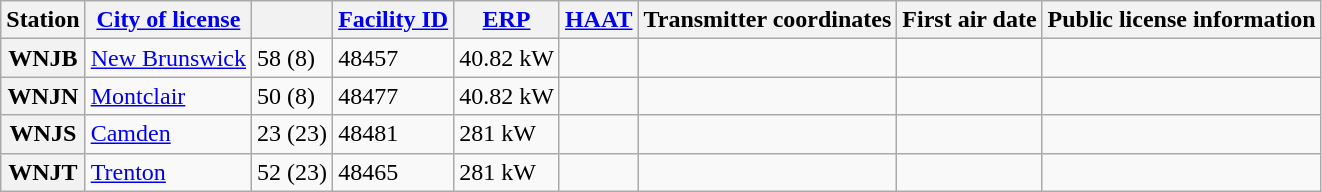<table class="sortable wikitable">
<tr>
<th scope = "row">Station</th>
<th scope = "row"><a href='#'>City of license</a></th>
<th scope = "row"></th>
<th scope = "row"><a href='#'>Facility ID</a></th>
<th scope = "row"><a href='#'>ERP</a></th>
<th scope = "row"><a href='#'>HAAT</a></th>
<th scope = "row">Transmitter coordinates</th>
<th scope = "row">First air date</th>
<th scope = "row">Public license information</th>
</tr>
<tr>
<th>WNJB</th>
<td><a href='#'>New Brunswick</a></td>
<td>58 (8)</td>
<td>48457</td>
<td>40.82 kW</td>
<td></td>
<td></td>
<td></td>
<td></td>
</tr>
<tr>
<th>WNJN</th>
<td><a href='#'>Montclair</a></td>
<td>50 (8)</td>
<td>48477</td>
<td>40.82 kW</td>
<td></td>
<td></td>
<td></td>
<td></td>
</tr>
<tr>
<th>WNJS</th>
<td><a href='#'>Camden</a></td>
<td>23 (23)</td>
<td>48481</td>
<td>281 kW</td>
<td></td>
<td></td>
<td></td>
<td></td>
</tr>
<tr>
<th>WNJT</th>
<td><a href='#'>Trenton</a></td>
<td>52 (23)</td>
<td>48465</td>
<td>281 kW</td>
<td></td>
<td></td>
<td></td>
<td></td>
</tr>
</table>
